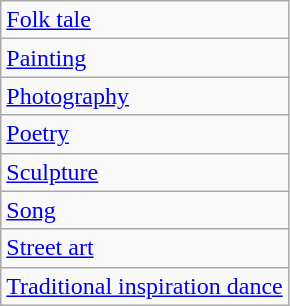<table class="wikitable">
<tr>
<td><a href='#'>Folk tale</a></td>
</tr>
<tr>
<td><a href='#'>Painting</a></td>
</tr>
<tr>
<td><a href='#'>Photography</a></td>
</tr>
<tr>
<td><a href='#'>Poetry</a></td>
</tr>
<tr>
<td><a href='#'>Sculpture</a></td>
</tr>
<tr>
<td><a href='#'>Song</a></td>
</tr>
<tr>
<td><a href='#'>Street art</a></td>
</tr>
<tr>
<td><a href='#'>Traditional inspiration dance</a></td>
</tr>
</table>
